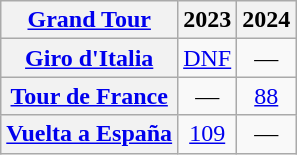<table class="wikitable plainrowheaders">
<tr>
<th scope="col"><a href='#'>Grand Tour</a></th>
<th scope="col">2023</th>
<th scope="col">2024</th>
</tr>
<tr style="text-align:center;">
<th scope="row"> <a href='#'>Giro d'Italia</a></th>
<td><a href='#'>DNF</a></td>
<td>—</td>
</tr>
<tr style="text-align:center;">
<th scope="row"> <a href='#'>Tour de France</a></th>
<td>—</td>
<td><a href='#'>88</a></td>
</tr>
<tr style="text-align:center;">
<th scope="row"> <a href='#'>Vuelta a España</a></th>
<td><a href='#'>109</a></td>
<td>—</td>
</tr>
</table>
